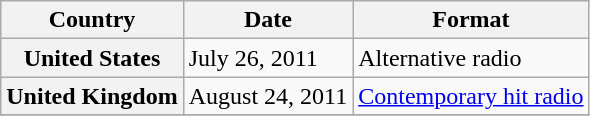<table class="wikitable plainrowheaders">
<tr>
<th scope="col">Country</th>
<th scope="col">Date</th>
<th scope="col">Format</th>
</tr>
<tr>
<th scope="row">United States</th>
<td>July 26, 2011</td>
<td>Alternative radio</td>
</tr>
<tr>
<th scope="row">United Kingdom</th>
<td>August 24, 2011</td>
<td><a href='#'>Contemporary hit radio</a></td>
</tr>
<tr>
</tr>
</table>
